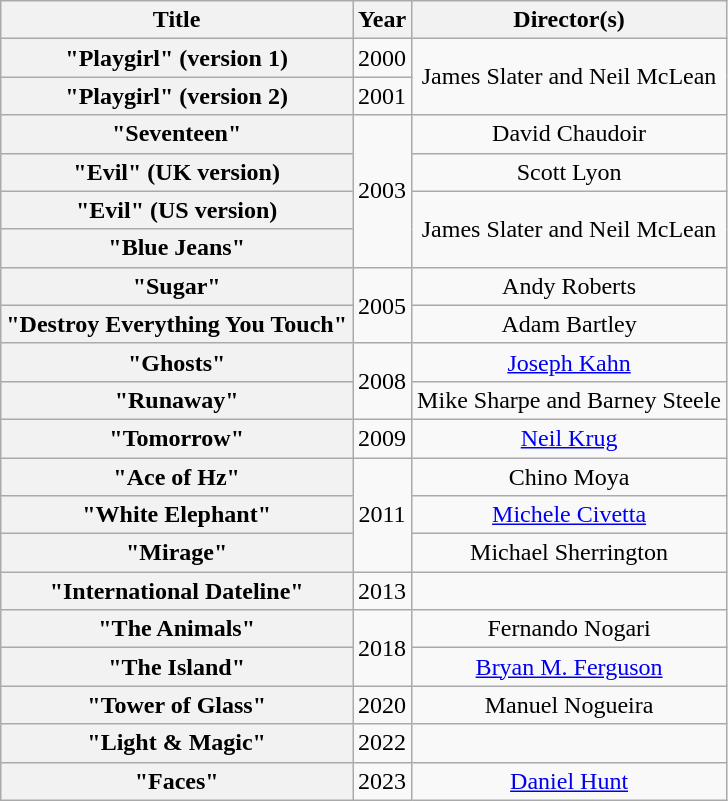<table class="wikitable plainrowheaders" style="text-align:center">
<tr>
<th scope="col">Title</th>
<th scope="col">Year</th>
<th scope="col">Director(s)</th>
</tr>
<tr>
<th scope="row">"Playgirl" (version 1)</th>
<td>2000</td>
<td rowspan="2">James Slater and Neil McLean</td>
</tr>
<tr>
<th scope="row">"Playgirl" (version 2)</th>
<td>2001</td>
</tr>
<tr>
<th scope="row">"Seventeen"</th>
<td rowspan="4">2003</td>
<td>David Chaudoir</td>
</tr>
<tr>
<th scope="row">"Evil" (UK version)</th>
<td>Scott Lyon</td>
</tr>
<tr>
<th scope="row">"Evil" (US version)</th>
<td rowspan="2">James Slater and Neil McLean</td>
</tr>
<tr>
<th scope="row">"Blue Jeans"</th>
</tr>
<tr>
<th scope="row">"Sugar"</th>
<td rowspan="2">2005</td>
<td>Andy Roberts</td>
</tr>
<tr>
<th scope="row">"Destroy Everything You Touch"</th>
<td>Adam Bartley</td>
</tr>
<tr>
<th scope="row">"Ghosts"</th>
<td rowspan="2">2008</td>
<td><a href='#'>Joseph Kahn</a></td>
</tr>
<tr>
<th scope="row">"Runaway"</th>
<td>Mike Sharpe and Barney Steele</td>
</tr>
<tr>
<th scope="row">"Tomorrow"</th>
<td>2009</td>
<td><a href='#'>Neil Krug</a></td>
</tr>
<tr>
<th scope="row">"Ace of Hz"</th>
<td rowspan="3">2011</td>
<td>Chino Moya</td>
</tr>
<tr>
<th scope="row">"White Elephant"</th>
<td><a href='#'>Michele Civetta</a></td>
</tr>
<tr>
<th scope="row">"Mirage"</th>
<td>Michael Sherrington</td>
</tr>
<tr>
<th scope="row">"International Dateline"</th>
<td>2013</td>
<td></td>
</tr>
<tr>
<th scope="row">"The Animals"</th>
<td rowspan="2">2018</td>
<td>Fernando Nogari</td>
</tr>
<tr>
<th scope="row">"The Island"</th>
<td><a href='#'>Bryan M. Ferguson</a></td>
</tr>
<tr>
<th scope="row">"Tower of Glass"</th>
<td>2020</td>
<td>Manuel Nogueira</td>
</tr>
<tr>
<th scope="row">"Light & Magic"</th>
<td>2022</td>
<td></td>
</tr>
<tr>
<th scope="row">"Faces"</th>
<td>2023</td>
<td><a href='#'>Daniel Hunt</a></td>
</tr>
</table>
